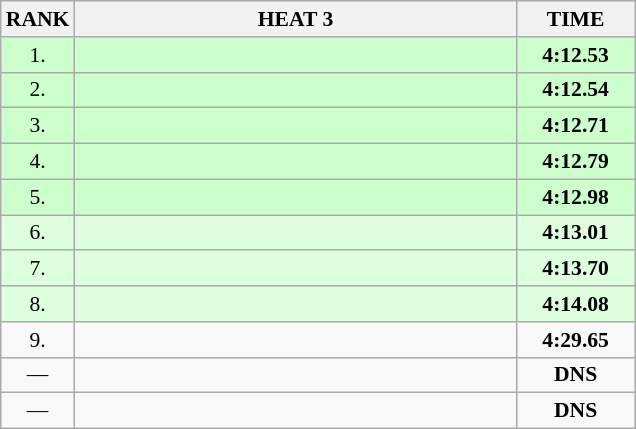<table class="wikitable" style="border-collapse: collapse; font-size: 90%;">
<tr>
<th>RANK</th>
<th style="width: 20em">HEAT 3</th>
<th style="width: 5em">TIME</th>
</tr>
<tr style="background:#ccffcc;">
<td align="center">1.</td>
<td></td>
<td align="center"><strong>4:12.53</strong></td>
</tr>
<tr style="background:#ccffcc;">
<td align="center">2.</td>
<td></td>
<td align="center"><strong>4:12.54</strong></td>
</tr>
<tr style="background:#ccffcc;">
<td align="center">3.</td>
<td></td>
<td align="center"><strong>4:12.71</strong></td>
</tr>
<tr style="background:#ccffcc;">
<td align="center">4.</td>
<td></td>
<td align="center"><strong>4:12.79</strong></td>
</tr>
<tr style="background:#ccffcc;">
<td align="center">5.</td>
<td></td>
<td align="center"><strong>4:12.98</strong></td>
</tr>
<tr style="background:#ddffdd;">
<td align="center">6.</td>
<td></td>
<td align="center"><strong>4:13.01</strong></td>
</tr>
<tr style="background:#ddffdd;">
<td align="center">7.</td>
<td></td>
<td align="center"><strong>4:13.70</strong></td>
</tr>
<tr style="background:#ddffdd;">
<td align="center">8.</td>
<td></td>
<td align="center"><strong>4:14.08</strong></td>
</tr>
<tr>
<td align="center">9.</td>
<td></td>
<td align="center"><strong>4:29.65</strong></td>
</tr>
<tr>
<td align="center">—</td>
<td></td>
<td align="center"><strong>DNS</strong></td>
</tr>
<tr>
<td align="center">—</td>
<td></td>
<td align="center"><strong>DNS</strong></td>
</tr>
</table>
